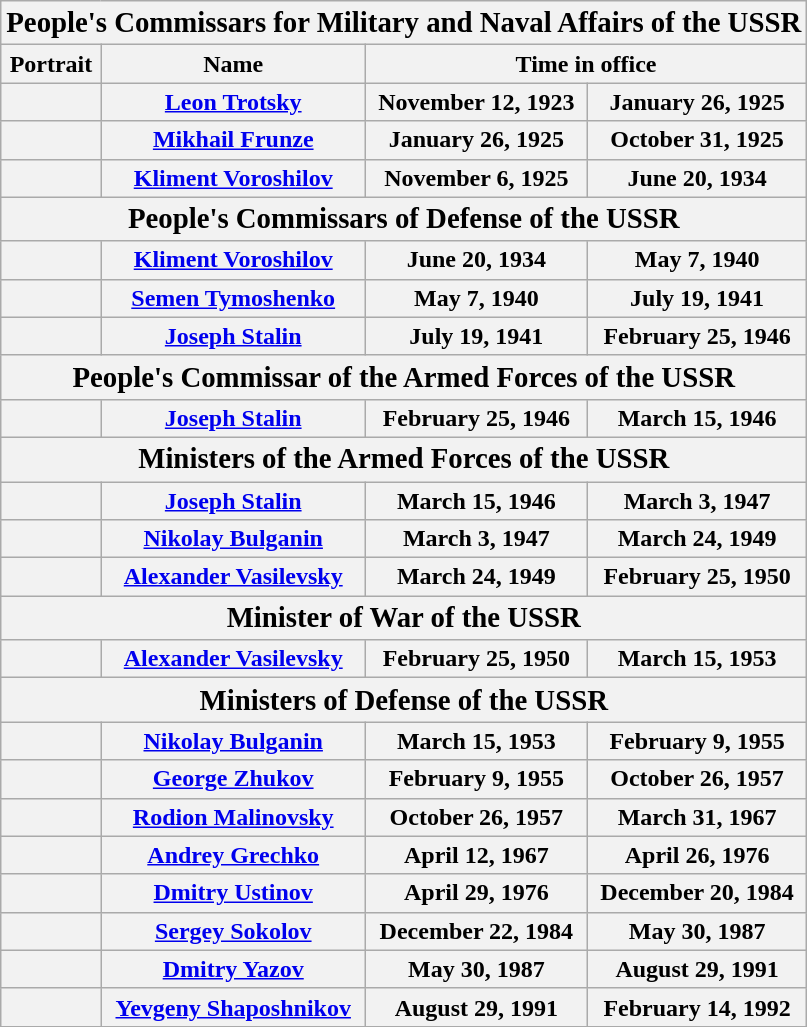<table class="wikitable">
<tr>
<th colspan="4"><big>People's Commissars for Military and Naval Affairs of the USSR</big></th>
</tr>
<tr>
<th>Portrait</th>
<th>Name</th>
<th colspan="2">Time in office</th>
</tr>
<tr>
<th></th>
<th><a href='#'>Leon Trotsky</a></th>
<th>November 12, 1923</th>
<th>January 26, 1925</th>
</tr>
<tr>
<th></th>
<th><a href='#'>Mikhail Frunze</a></th>
<th>January 26, 1925</th>
<th>October 31, 1925</th>
</tr>
<tr>
<th></th>
<th><a href='#'>Kliment Voroshilov</a></th>
<th>November 6, 1925</th>
<th>June 20, 1934</th>
</tr>
<tr>
<th colspan="4"><big>People's Commissars of Defense of the USSR</big></th>
</tr>
<tr>
<th></th>
<th><a href='#'>Kliment Voroshilov</a></th>
<th>June 20, 1934</th>
<th>May 7, 1940</th>
</tr>
<tr>
<th></th>
<th><a href='#'>Semen Tymoshenko</a></th>
<th>May 7, 1940</th>
<th>July 19, 1941</th>
</tr>
<tr>
<th></th>
<th><a href='#'>Joseph Stalin</a></th>
<th>July 19, 1941</th>
<th>February 25, 1946</th>
</tr>
<tr>
<th colspan="4"><big>People's Commissar of the Armed Forces of the USSR</big></th>
</tr>
<tr>
<th></th>
<th><a href='#'>Joseph Stalin</a></th>
<th>February 25, 1946</th>
<th>March 15, 1946</th>
</tr>
<tr>
<th colspan="4"><big>Ministers of the Armed Forces of the USSR</big></th>
</tr>
<tr>
<th></th>
<th><a href='#'>Joseph Stalin</a></th>
<th>March 15, 1946</th>
<th>March 3, 1947</th>
</tr>
<tr>
<th></th>
<th><a href='#'>Nikolay Bulganin</a></th>
<th>March 3, 1947</th>
<th>March 24, 1949</th>
</tr>
<tr>
<th></th>
<th><a href='#'>Alexander Vasilevsky</a></th>
<th>March 24, 1949</th>
<th>February 25, 1950</th>
</tr>
<tr>
<th colspan="4"><big>Minister of War of the USSR</big></th>
</tr>
<tr>
<th></th>
<th><a href='#'>Alexander Vasilevsky</a></th>
<th>February 25, 1950</th>
<th>March 15, 1953</th>
</tr>
<tr>
<th colspan="4"><big>Ministers of Defense of the USSR</big></th>
</tr>
<tr>
<th></th>
<th><a href='#'>Nikolay Bulganin</a></th>
<th>March 15, 1953</th>
<th>February 9, 1955</th>
</tr>
<tr>
<th></th>
<th><a href='#'>George Zhukov</a></th>
<th>February 9, 1955</th>
<th>October 26, 1957</th>
</tr>
<tr>
<th></th>
<th><a href='#'>Rodion Malinovsky</a></th>
<th>October 26, 1957</th>
<th>March 31, 1967</th>
</tr>
<tr>
<th></th>
<th><a href='#'>Andrey Grechko</a></th>
<th>April 12, 1967</th>
<th>April 26, 1976</th>
</tr>
<tr>
<th></th>
<th><a href='#'>Dmitry Ustinov</a></th>
<th>April 29, 1976</th>
<th>December 20, 1984</th>
</tr>
<tr>
<th></th>
<th><a href='#'>Sergey Sokolov</a></th>
<th>December 22, 1984</th>
<th>May 30, 1987</th>
</tr>
<tr>
<th></th>
<th><a href='#'>Dmitry Yazov</a></th>
<th>May 30, 1987</th>
<th>August 29, 1991</th>
</tr>
<tr>
<th></th>
<th><a href='#'>Yevgeny Shaposhnikov</a></th>
<th>August 29, 1991</th>
<th>February 14, 1992</th>
</tr>
</table>
